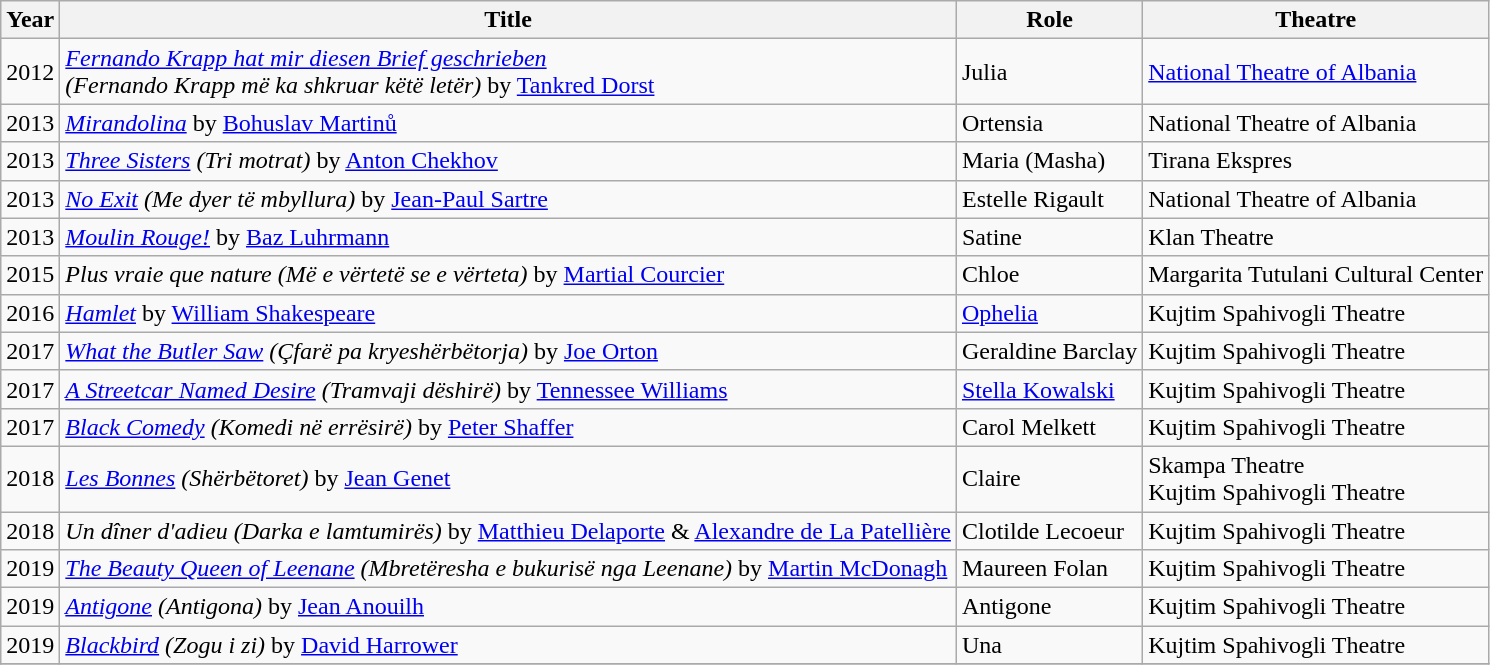<table class="wikitable sortable">
<tr>
<th>Year</th>
<th>Title</th>
<th>Role</th>
<th class="unsortable">Theatre</th>
</tr>
<tr>
<td>2012</td>
<td><em><a href='#'>Fernando Krapp hat mir diesen Brief geschrieben</a> <br> (Fernando Krapp më ka shkruar këtë letër)</em> by <a href='#'>Tankred Dorst</a></td>
<td>Julia</td>
<td><a href='#'>National Theatre of Albania</a></td>
</tr>
<tr>
<td>2013</td>
<td><em><a href='#'>Mirandolina</a></em> by <a href='#'>Bohuslav Martinů</a></td>
<td>Ortensia</td>
<td>National Theatre of Albania</td>
</tr>
<tr>
<td>2013</td>
<td><em><a href='#'>Three Sisters</a> (Tri motrat)</em> by <a href='#'>Anton Chekhov</a></td>
<td>Maria (Masha)</td>
<td>Tirana Ekspres</td>
</tr>
<tr>
<td>2013</td>
<td><em><a href='#'>No Exit</a> (Me dyer të mbyllura)</em> by <a href='#'>Jean-Paul Sartre</a></td>
<td>Estelle Rigault</td>
<td>National Theatre of Albania</td>
</tr>
<tr>
<td>2013</td>
<td><em><a href='#'>Moulin Rouge!</a></em> by <a href='#'>Baz Luhrmann</a></td>
<td>Satine</td>
<td>Klan Theatre</td>
</tr>
<tr>
<td>2015</td>
<td><em>Plus vraie que nature (Më e vërtetë se e vërteta)</em> by <a href='#'>Martial Courcier</a></td>
<td>Chloe</td>
<td>Margarita Tutulani Cultural Center</td>
</tr>
<tr>
<td>2016</td>
<td><em><a href='#'>Hamlet</a></em> by <a href='#'>William Shakespeare</a></td>
<td><a href='#'>Ophelia</a></td>
<td>Kujtim Spahivogli Theatre</td>
</tr>
<tr>
<td>2017</td>
<td><em><a href='#'>What the Butler Saw</a> (Çfarë pa kryeshërbëtorja)</em> by <a href='#'>Joe Orton</a></td>
<td>Geraldine Barclay</td>
<td>Kujtim Spahivogli Theatre</td>
</tr>
<tr>
<td>2017</td>
<td><em><a href='#'>A Streetcar Named Desire</a> (Tramvaji dëshirë)</em> by <a href='#'>Tennessee Williams</a></td>
<td><a href='#'>Stella Kowalski</a></td>
<td>Kujtim Spahivogli Theatre</td>
</tr>
<tr>
<td>2017</td>
<td><em><a href='#'>Black Comedy</a> (Komedi në errësirë)</em> by <a href='#'>Peter Shaffer</a></td>
<td>Carol Melkett</td>
<td>Kujtim Spahivogli Theatre</td>
</tr>
<tr>
<td>2018</td>
<td><em><a href='#'>Les Bonnes</a> (Shërbëtoret)</em> by <a href='#'>Jean Genet</a></td>
<td>Claire</td>
<td>Skampa Theatre<br>Kujtim Spahivogli Theatre</td>
</tr>
<tr>
<td>2018</td>
<td><em>Un dîner d'adieu (Darka e lamtumirës)</em> by <a href='#'>Matthieu Delaporte</a> & <a href='#'>Alexandre de La Patellière</a></td>
<td>Clotilde Lecoeur</td>
<td>Kujtim Spahivogli Theatre</td>
</tr>
<tr>
<td>2019</td>
<td><em><a href='#'>The Beauty Queen of Leenane</a> (Mbretëresha e bukurisë nga Leenane)</em> by <a href='#'>Martin McDonagh</a></td>
<td>Maureen Folan</td>
<td>Kujtim Spahivogli Theatre</td>
</tr>
<tr>
<td>2019</td>
<td><em><a href='#'>Antigone</a> (Antigona)</em> by <a href='#'>Jean Anouilh</a></td>
<td>Antigone</td>
<td>Kujtim Spahivogli Theatre</td>
</tr>
<tr>
<td>2019</td>
<td><em><a href='#'>Blackbird</a> (Zogu i zi)</em> by <a href='#'>David Harrower</a></td>
<td>Una</td>
<td>Kujtim Spahivogli Theatre</td>
</tr>
<tr>
</tr>
</table>
